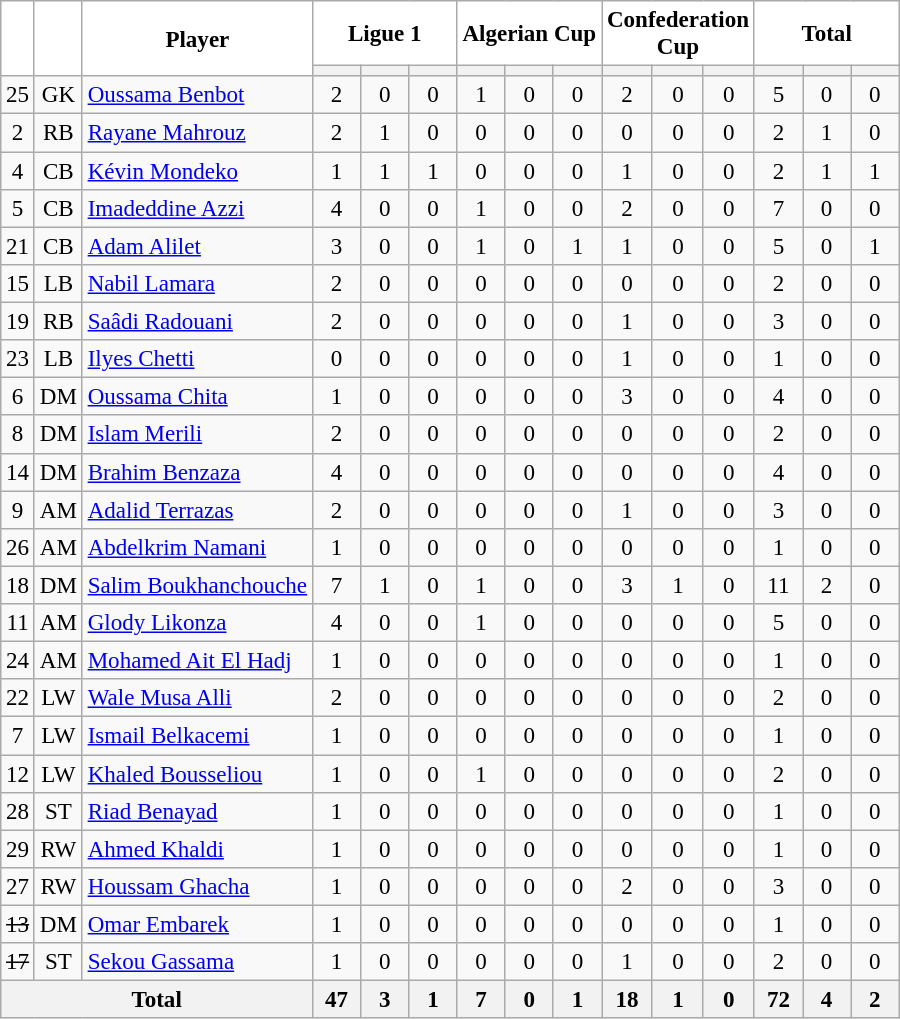<table class="wikitable sortable nowrap" style="font-size: 96%; text-align: center;">
<tr>
<th rowspan="2" style="background:white; color:black; text-align:center;"></th>
<th rowspan="2" style="background:white; color:black; text-align:center;"></th>
<th rowspan="2" style="background:white; color:black; text-align:center;">Player</th>
<th colspan="3" style="background:white; color:black; text-align:center;">Ligue 1</th>
<th colspan="3" style="background:white; color:black; text-align:center;">Algerian Cup</th>
<th colspan="3" style="background:white; color:black; text-align:center;">Confederation Cup</th>
<th colspan="3" style="background:white; color:black; text-align:center;">Total</th>
</tr>
<tr>
<th width=25></th>
<th width=25></th>
<th width=25></th>
<th width=25></th>
<th width=25></th>
<th width=25></th>
<th width=25></th>
<th width=25></th>
<th width=25></th>
<th width=25></th>
<th width=25></th>
<th width=25></th>
</tr>
<tr>
<td>25</td>
<td>GK</td>
<td style="text-align:left"> <a href='#'>Oussama Benbot</a></td>
<td>2</td>
<td>0</td>
<td>0</td>
<td>1</td>
<td>0</td>
<td>0</td>
<td>2</td>
<td>0</td>
<td>0</td>
<td>5</td>
<td>0</td>
<td>0</td>
</tr>
<tr>
<td>2</td>
<td>RB</td>
<td style="text-align:left"> <a href='#'>Rayane Mahrouz</a></td>
<td>2</td>
<td>1</td>
<td>0</td>
<td>0</td>
<td>0</td>
<td>0</td>
<td>0</td>
<td>0</td>
<td>0</td>
<td>2</td>
<td>1</td>
<td>0</td>
</tr>
<tr>
<td>4</td>
<td>CB</td>
<td style="text-align:left"> <a href='#'>Kévin Mondeko</a></td>
<td>1</td>
<td>1</td>
<td>1</td>
<td>0</td>
<td>0</td>
<td>0</td>
<td>1</td>
<td>0</td>
<td>0</td>
<td>2</td>
<td>1</td>
<td>1</td>
</tr>
<tr>
<td>5</td>
<td>CB</td>
<td style="text-align:left"> <a href='#'>Imadeddine Azzi</a></td>
<td>4</td>
<td>0</td>
<td>0</td>
<td>1</td>
<td>0</td>
<td>0</td>
<td>2</td>
<td>0</td>
<td>0</td>
<td>7</td>
<td>0</td>
<td>0</td>
</tr>
<tr>
<td>21</td>
<td>CB</td>
<td style="text-align:left"> <a href='#'>Adam Alilet</a></td>
<td>3</td>
<td>0</td>
<td>0</td>
<td>1</td>
<td>0</td>
<td>1</td>
<td>1</td>
<td>0</td>
<td>0</td>
<td>5</td>
<td>0</td>
<td>1</td>
</tr>
<tr>
<td>15</td>
<td>LB</td>
<td style="text-align:left"> <a href='#'>Nabil Lamara</a></td>
<td>2</td>
<td>0</td>
<td>0</td>
<td>0</td>
<td>0</td>
<td>0</td>
<td>0</td>
<td>0</td>
<td>0</td>
<td>2</td>
<td>0</td>
<td>0</td>
</tr>
<tr>
<td>19</td>
<td>RB</td>
<td style="text-align:left"> <a href='#'>Saâdi Radouani</a></td>
<td>2</td>
<td>0</td>
<td>0</td>
<td>0</td>
<td>0</td>
<td>0</td>
<td>1</td>
<td>0</td>
<td>0</td>
<td>3</td>
<td>0</td>
<td>0</td>
</tr>
<tr>
<td>23</td>
<td>LB</td>
<td style="text-align:left"> <a href='#'>Ilyes Chetti</a></td>
<td>0</td>
<td>0</td>
<td>0</td>
<td>0</td>
<td>0</td>
<td>0</td>
<td>1</td>
<td>0</td>
<td>0</td>
<td>1</td>
<td>0</td>
<td>0</td>
</tr>
<tr>
<td>6</td>
<td>DM</td>
<td style="text-align:left"> <a href='#'>Oussama Chita</a></td>
<td>1</td>
<td>0</td>
<td>0</td>
<td>0</td>
<td>0</td>
<td>0</td>
<td>3</td>
<td>0</td>
<td>0</td>
<td>4</td>
<td>0</td>
<td>0</td>
</tr>
<tr>
<td>8</td>
<td>DM</td>
<td style="text-align:left"> <a href='#'>Islam Merili</a></td>
<td>2</td>
<td>0</td>
<td>0</td>
<td>0</td>
<td>0</td>
<td>0</td>
<td>0</td>
<td>0</td>
<td>0</td>
<td>2</td>
<td>0</td>
<td>0</td>
</tr>
<tr>
<td>14</td>
<td>DM</td>
<td style="text-align:left"> <a href='#'>Brahim Benzaza</a></td>
<td>4</td>
<td>0</td>
<td>0</td>
<td>0</td>
<td>0</td>
<td>0</td>
<td>0</td>
<td>0</td>
<td>0</td>
<td>4</td>
<td>0</td>
<td>0</td>
</tr>
<tr>
<td>9</td>
<td>AM</td>
<td style="text-align:left"> <a href='#'>Adalid Terrazas</a></td>
<td>2</td>
<td>0</td>
<td>0</td>
<td>0</td>
<td>0</td>
<td>0</td>
<td>1</td>
<td>0</td>
<td>0</td>
<td>3</td>
<td>0</td>
<td>0</td>
</tr>
<tr>
<td>26</td>
<td>AM</td>
<td style="text-align:left"> <a href='#'>Abdelkrim Namani</a></td>
<td>1</td>
<td>0</td>
<td>0</td>
<td>0</td>
<td>0</td>
<td>0</td>
<td>0</td>
<td>0</td>
<td>0</td>
<td>1</td>
<td>0</td>
<td>0</td>
</tr>
<tr>
<td>18</td>
<td>DM</td>
<td style="text-align:left"> <a href='#'>Salim Boukhanchouche</a></td>
<td>7</td>
<td>1</td>
<td>0</td>
<td>1</td>
<td>0</td>
<td>0</td>
<td>3</td>
<td>1</td>
<td>0</td>
<td>11</td>
<td>2</td>
<td>0</td>
</tr>
<tr>
<td>11</td>
<td>AM</td>
<td style="text-align:left"> <a href='#'>Glody Likonza</a></td>
<td>4</td>
<td>0</td>
<td>0</td>
<td>1</td>
<td>0</td>
<td>0</td>
<td>0</td>
<td>0</td>
<td>0</td>
<td>5</td>
<td>0</td>
<td>0</td>
</tr>
<tr>
<td>24</td>
<td>AM</td>
<td style="text-align:left"> <a href='#'>Mohamed Ait El Hadj</a></td>
<td>1</td>
<td>0</td>
<td>0</td>
<td>0</td>
<td>0</td>
<td>0</td>
<td>0</td>
<td>0</td>
<td>0</td>
<td>1</td>
<td>0</td>
<td>0</td>
</tr>
<tr>
<td>22</td>
<td>LW</td>
<td style="text-align:left"> <a href='#'>Wale Musa Alli</a></td>
<td>2</td>
<td>0</td>
<td>0</td>
<td>0</td>
<td>0</td>
<td>0</td>
<td>0</td>
<td>0</td>
<td>0</td>
<td>2</td>
<td>0</td>
<td>0</td>
</tr>
<tr>
<td>7</td>
<td>LW</td>
<td style="text-align:left"> <a href='#'>Ismail Belkacemi</a></td>
<td>1</td>
<td>0</td>
<td>0</td>
<td>0</td>
<td>0</td>
<td>0</td>
<td>0</td>
<td>0</td>
<td>0</td>
<td>1</td>
<td>0</td>
<td>0</td>
</tr>
<tr>
<td>12</td>
<td>LW</td>
<td style="text-align:left"> <a href='#'>Khaled Bousseliou</a></td>
<td>1</td>
<td>0</td>
<td>0</td>
<td>1</td>
<td>0</td>
<td>0</td>
<td>0</td>
<td>0</td>
<td>0</td>
<td>2</td>
<td>0</td>
<td>0</td>
</tr>
<tr>
<td>28</td>
<td>ST</td>
<td style="text-align:left"> <a href='#'>Riad Benayad</a></td>
<td>1</td>
<td>0</td>
<td>0</td>
<td>0</td>
<td>0</td>
<td>0</td>
<td>0</td>
<td>0</td>
<td>0</td>
<td>1</td>
<td>0</td>
<td>0</td>
</tr>
<tr>
<td>29</td>
<td>RW</td>
<td style="text-align:left"> <a href='#'>Ahmed Khaldi</a></td>
<td>1</td>
<td>0</td>
<td>0</td>
<td>0</td>
<td>0</td>
<td>0</td>
<td>0</td>
<td>0</td>
<td>0</td>
<td>1</td>
<td>0</td>
<td>0</td>
</tr>
<tr>
<td>27</td>
<td>RW</td>
<td style="text-align:left"> <a href='#'>Houssam Ghacha</a></td>
<td>1</td>
<td>0</td>
<td>0</td>
<td>0</td>
<td>0</td>
<td>0</td>
<td>2</td>
<td>0</td>
<td>0</td>
<td>3</td>
<td>0</td>
<td>0</td>
</tr>
<tr>
<td><s>13</s></td>
<td>DM</td>
<td style="text-align:left"> <a href='#'>Omar Embarek</a></td>
<td>1</td>
<td>0</td>
<td>0</td>
<td>0</td>
<td>0</td>
<td>0</td>
<td>0</td>
<td>0</td>
<td>0</td>
<td>1</td>
<td>0</td>
<td>0</td>
</tr>
<tr>
<td><s>17</s></td>
<td>ST</td>
<td style="text-align:left"> <a href='#'>Sekou Gassama</a></td>
<td>1</td>
<td>0</td>
<td>0</td>
<td>0</td>
<td>0</td>
<td>0</td>
<td>1</td>
<td>0</td>
<td>0</td>
<td>2</td>
<td>0</td>
<td>0</td>
</tr>
<tr>
<th colspan="3">Total</th>
<th>47</th>
<th>3</th>
<th>1</th>
<th>7</th>
<th>0</th>
<th>1</th>
<th>18</th>
<th>1</th>
<th>0</th>
<th>72</th>
<th>4</th>
<th>2</th>
</tr>
</table>
